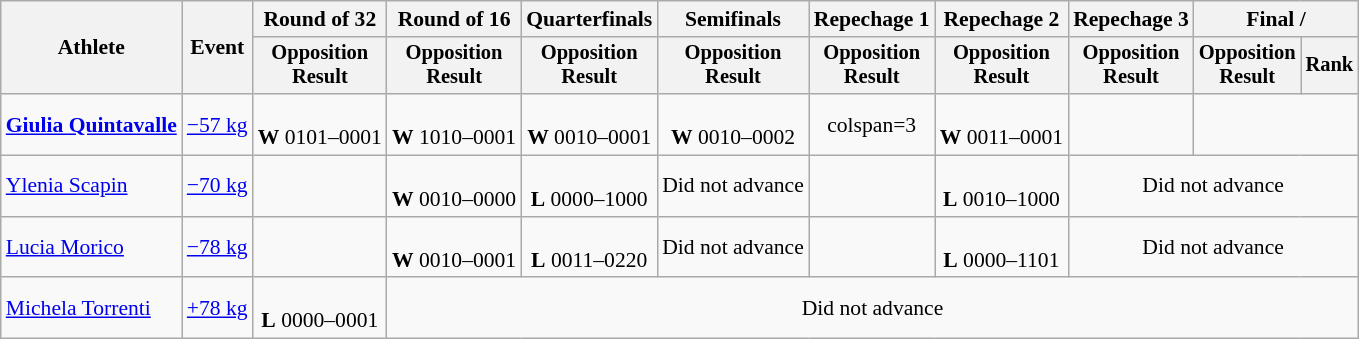<table class="wikitable" style="font-size:90%">
<tr>
<th rowspan="2">Athlete</th>
<th rowspan="2">Event</th>
<th>Round of 32</th>
<th>Round of 16</th>
<th>Quarterfinals</th>
<th>Semifinals</th>
<th>Repechage 1</th>
<th>Repechage 2</th>
<th>Repechage 3</th>
<th colspan=2>Final / </th>
</tr>
<tr style="font-size:95%">
<th>Opposition<br>Result</th>
<th>Opposition<br>Result</th>
<th>Opposition<br>Result</th>
<th>Opposition<br>Result</th>
<th>Opposition<br>Result</th>
<th>Opposition<br>Result</th>
<th>Opposition<br>Result</th>
<th>Opposition<br>Result</th>
<th>Rank</th>
</tr>
<tr align=center>
<td align=left><strong><a href='#'>Giulia Quintavalle</a></strong></td>
<td align=left><a href='#'>−57 kg</a></td>
<td><br><strong>W</strong> 0101–0001</td>
<td><br><strong>W</strong> 1010–0001</td>
<td><br><strong>W</strong> 0010–0001</td>
<td><br><strong>W</strong> 0010–0002</td>
<td>colspan=3 </td>
<td><br><strong>W</strong> 0011–0001</td>
<td></td>
</tr>
<tr align=center>
<td align=left><a href='#'>Ylenia Scapin</a></td>
<td align=left><a href='#'>−70 kg</a></td>
<td></td>
<td><br><strong>W</strong> 0010–0000</td>
<td><br><strong>L</strong> 0000–1000</td>
<td>Did not advance</td>
<td></td>
<td><br><strong>L</strong> 0010–1000</td>
<td colspan=3>Did not advance</td>
</tr>
<tr align=center>
<td align=left><a href='#'>Lucia Morico</a></td>
<td align=left><a href='#'>−78 kg</a></td>
<td></td>
<td><br><strong>W</strong> 0010–0001</td>
<td><br><strong>L</strong> 0011–0220</td>
<td>Did not advance</td>
<td></td>
<td><br><strong>L</strong> 0000–1101</td>
<td colspan=3>Did not advance</td>
</tr>
<tr align=center>
<td align=left><a href='#'>Michela Torrenti</a></td>
<td align=left><a href='#'>+78 kg</a></td>
<td><br><strong>L</strong> 0000–0001</td>
<td colspan=8>Did not advance</td>
</tr>
</table>
